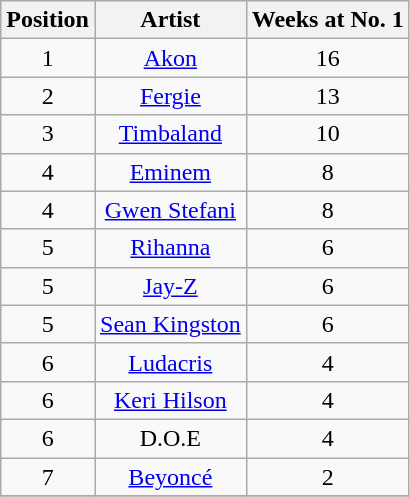<table class="wikitable">
<tr>
<th style="text-align: center;">Position</th>
<th style="text-align: center;">Artist</th>
<th style="text-align: center;">Weeks at No. 1</th>
</tr>
<tr>
<td style="text-align: center;">1</td>
<td style="text-align: center;"><a href='#'>Akon</a></td>
<td style="text-align: center;">16</td>
</tr>
<tr>
<td style="text-align: center;">2</td>
<td style="text-align: center;"><a href='#'>Fergie</a></td>
<td style="text-align: center;">13</td>
</tr>
<tr>
<td style="text-align: center;">3</td>
<td style="text-align: center;"><a href='#'>Timbaland</a></td>
<td style="text-align: center;">10</td>
</tr>
<tr>
<td style="text-align: center;">4</td>
<td style="text-align: center;"><a href='#'>Eminem</a></td>
<td style="text-align: center;">8</td>
</tr>
<tr>
<td style="text-align: center;">4</td>
<td style="text-align: center;"><a href='#'>Gwen Stefani</a></td>
<td style="text-align: center;">8</td>
</tr>
<tr>
<td style="text-align: center;">5</td>
<td style="text-align: center;"><a href='#'>Rihanna</a></td>
<td style="text-align: center;">6</td>
</tr>
<tr>
<td style="text-align: center;">5</td>
<td style="text-align: center;"><a href='#'>Jay-Z</a></td>
<td style="text-align: center;">6</td>
</tr>
<tr>
<td style="text-align: center;">5</td>
<td style="text-align: center;"><a href='#'>Sean Kingston</a></td>
<td style="text-align: center;">6</td>
</tr>
<tr>
<td style="text-align: center;">6</td>
<td style="text-align: center;"><a href='#'>Ludacris</a></td>
<td style="text-align: center;">4</td>
</tr>
<tr>
<td style="text-align: center;">6</td>
<td style="text-align: center;"><a href='#'>Keri Hilson</a></td>
<td style="text-align: center;">4</td>
</tr>
<tr>
<td style="text-align: center;">6</td>
<td style="text-align: center;">D.O.E</td>
<td style="text-align: center;">4</td>
</tr>
<tr>
<td style="text-align: center;">7</td>
<td style="text-align: center;"><a href='#'>Beyoncé</a></td>
<td style="text-align: center;">2</td>
</tr>
<tr>
</tr>
</table>
